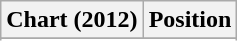<table class="wikitable plainrowheaders">
<tr>
<th scope="col">Chart (2012)</th>
<th scope="col">Position</th>
</tr>
<tr>
</tr>
<tr>
</tr>
<tr>
</tr>
<tr>
</tr>
<tr>
</tr>
<tr>
</tr>
</table>
